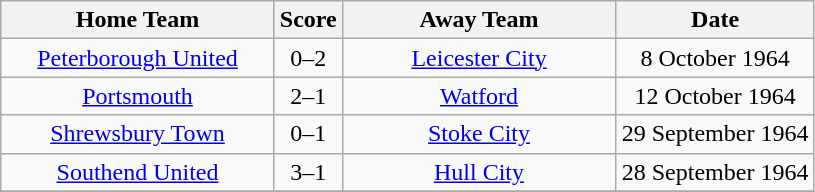<table class="wikitable" style="text-align:center;">
<tr>
<th width=175>Home Team</th>
<th width=20>Score</th>
<th width=175>Away Team</th>
<th width=125>Date</th>
</tr>
<tr>
<td><a href='#'>Peterborough United</a></td>
<td>0–2</td>
<td><a href='#'>Leicester City</a></td>
<td>8 October 1964</td>
</tr>
<tr>
<td><a href='#'>Portsmouth</a></td>
<td>2–1</td>
<td><a href='#'>Watford</a></td>
<td>12 October 1964</td>
</tr>
<tr>
<td><a href='#'>Shrewsbury Town</a></td>
<td>0–1</td>
<td><a href='#'>Stoke City</a></td>
<td>29 September 1964</td>
</tr>
<tr>
<td><a href='#'>Southend United</a></td>
<td>3–1</td>
<td><a href='#'>Hull City</a></td>
<td>28 September 1964</td>
</tr>
<tr>
</tr>
</table>
